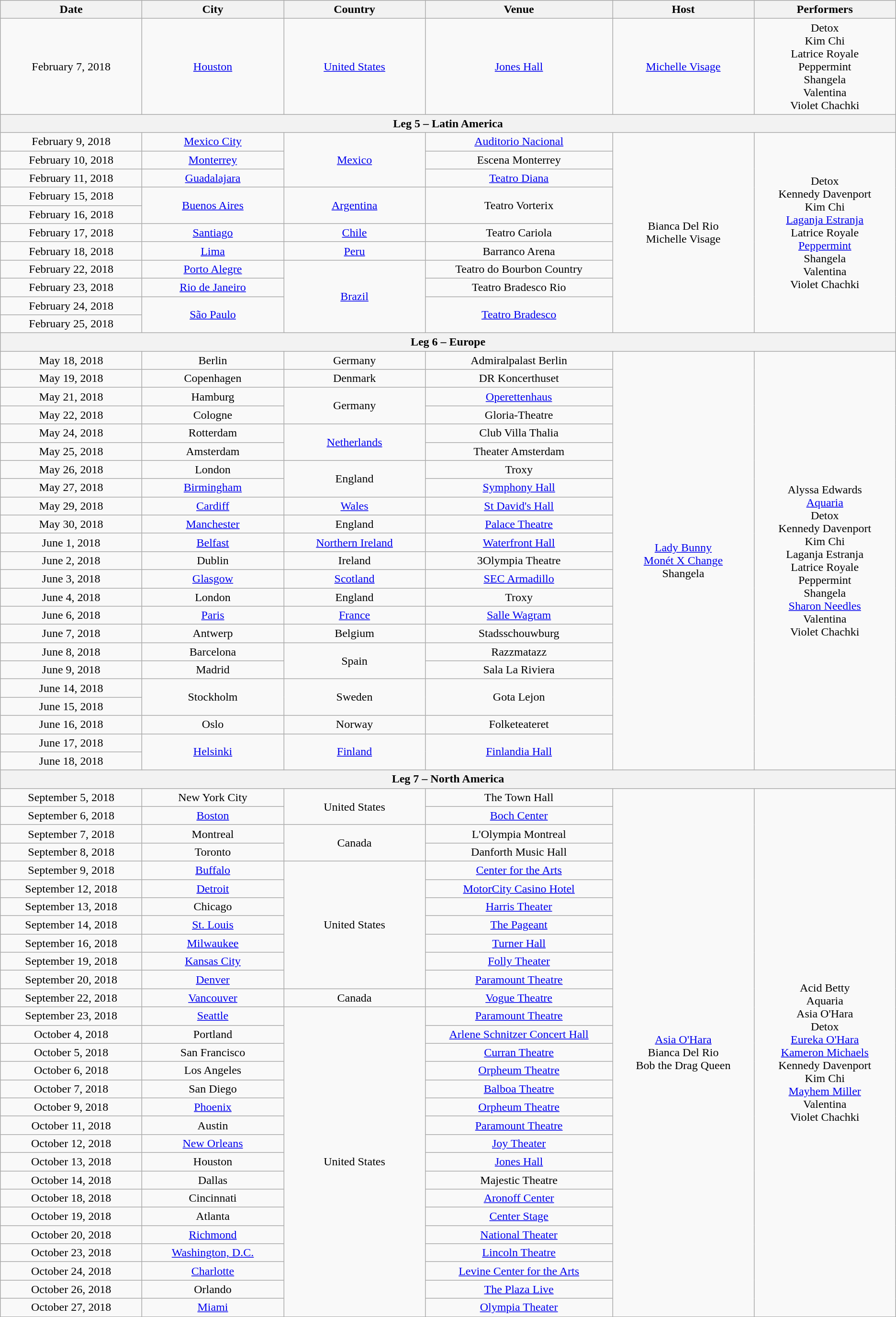<table class="wikitable" style="text-align:center;">
<tr>
<th scope="col" style="width:12em;">Date</th>
<th scope="col" style="width:12em;">City</th>
<th scope="col" style="width:12em;">Country</th>
<th scope="col" style="width:16em;">Venue</th>
<th scope="col" style="width:12em;">Host</th>
<th scope="col" style="width:12em;">Performers</th>
</tr>
<tr>
<td>February 7, 2018</td>
<td><a href='#'>Houston</a></td>
<td><a href='#'>United States</a></td>
<td><a href='#'>Jones Hall</a></td>
<td><a href='#'>Michelle Visage</a></td>
<td>Detox<br>Kim Chi<br>Latrice Royale<br>Peppermint<br>Shangela<br>Valentina<br>Violet Chachki</td>
</tr>
<tr>
<th colspan="6">Leg 5 – Latin America</th>
</tr>
<tr>
<td>February 9, 2018</td>
<td><a href='#'>Mexico City</a></td>
<td rowspan="3"><a href='#'>Mexico</a></td>
<td><a href='#'>Auditorio Nacional</a></td>
<td rowspan="11">Bianca Del Rio<br>Michelle Visage</td>
<td rowspan="11">Detox<br>Kennedy Davenport<br>Kim Chi<br><a href='#'>Laganja Estranja</a><br>Latrice Royale<br><a href='#'>Peppermint</a><br>Shangela<br>Valentina<br>Violet Chachki</td>
</tr>
<tr>
<td>February 10, 2018</td>
<td><a href='#'>Monterrey</a></td>
<td>Escena Monterrey</td>
</tr>
<tr>
<td>February 11, 2018</td>
<td><a href='#'>Guadalajara</a></td>
<td><a href='#'>Teatro Diana</a></td>
</tr>
<tr>
<td>February 15, 2018</td>
<td rowspan="2"><a href='#'>Buenos Aires</a></td>
<td rowspan="2"><a href='#'>Argentina</a></td>
<td rowspan="2">Teatro Vorterix</td>
</tr>
<tr>
<td>February 16, 2018</td>
</tr>
<tr>
<td>February 17, 2018</td>
<td><a href='#'>Santiago</a></td>
<td><a href='#'>Chile</a></td>
<td>Teatro Cariola</td>
</tr>
<tr>
<td>February 18, 2018</td>
<td><a href='#'>Lima</a></td>
<td><a href='#'>Peru</a></td>
<td>Barranco Arena</td>
</tr>
<tr>
<td>February 22, 2018</td>
<td><a href='#'>Porto Alegre</a></td>
<td rowspan="4"><a href='#'>Brazil</a></td>
<td>Teatro do Bourbon Country</td>
</tr>
<tr>
<td>February 23, 2018</td>
<td><a href='#'>Rio de Janeiro</a></td>
<td>Teatro Bradesco Rio</td>
</tr>
<tr>
<td>February 24, 2018</td>
<td rowspan="2"><a href='#'>São Paulo</a></td>
<td rowspan="2"><a href='#'>Teatro Bradesco</a></td>
</tr>
<tr>
<td>February 25, 2018</td>
</tr>
<tr>
<th colspan="6">Leg 6 – Europe</th>
</tr>
<tr>
<td>May 18, 2018</td>
<td>Berlin</td>
<td>Germany</td>
<td>Admiralpalast Berlin</td>
<td rowspan="23"><a href='#'>Lady Bunny</a><br><a href='#'>Monét X Change</a><br>Shangela</td>
<td rowspan="23">Alyssa Edwards<br><a href='#'>Aquaria</a><br>Detox<br>Kennedy Davenport<br>Kim Chi<br>Laganja Estranja<br>Latrice Royale<br>Peppermint<br>Shangela<br><a href='#'>Sharon Needles</a><br>Valentina<br>Violet Chachki</td>
</tr>
<tr>
<td>May 19, 2018</td>
<td>Copenhagen</td>
<td>Denmark</td>
<td>DR Koncerthuset</td>
</tr>
<tr>
<td>May 21, 2018</td>
<td>Hamburg</td>
<td rowspan="2">Germany</td>
<td><a href='#'>Operettenhaus</a></td>
</tr>
<tr>
<td>May 22, 2018</td>
<td>Cologne</td>
<td>Gloria-Theatre</td>
</tr>
<tr>
<td>May 24, 2018</td>
<td>Rotterdam</td>
<td rowspan="2"><a href='#'>Netherlands</a></td>
<td>Club Villa Thalia</td>
</tr>
<tr>
<td>May 25, 2018</td>
<td>Amsterdam</td>
<td>Theater Amsterdam</td>
</tr>
<tr>
<td>May 26, 2018</td>
<td>London</td>
<td rowspan="2">England</td>
<td>Troxy</td>
</tr>
<tr>
<td>May 27, 2018</td>
<td><a href='#'>Birmingham</a></td>
<td><a href='#'>Symphony Hall</a></td>
</tr>
<tr>
<td>May 29, 2018</td>
<td><a href='#'>Cardiff</a></td>
<td><a href='#'>Wales</a></td>
<td><a href='#'>St David's Hall</a></td>
</tr>
<tr>
<td>May 30, 2018</td>
<td><a href='#'>Manchester</a></td>
<td>England</td>
<td><a href='#'>Palace Theatre</a></td>
</tr>
<tr>
<td>June 1, 2018</td>
<td><a href='#'>Belfast</a></td>
<td><a href='#'>Northern Ireland</a></td>
<td><a href='#'>Waterfront Hall</a></td>
</tr>
<tr>
<td>June 2, 2018</td>
<td>Dublin</td>
<td>Ireland</td>
<td>3Olympia Theatre</td>
</tr>
<tr>
<td>June 3, 2018</td>
<td><a href='#'>Glasgow</a></td>
<td><a href='#'>Scotland</a></td>
<td><a href='#'>SEC Armadillo</a></td>
</tr>
<tr>
<td>June 4, 2018</td>
<td>London</td>
<td>England</td>
<td>Troxy</td>
</tr>
<tr>
<td>June 6, 2018</td>
<td><a href='#'>Paris</a></td>
<td><a href='#'>France</a></td>
<td><a href='#'>Salle Wagram</a></td>
</tr>
<tr>
<td>June 7, 2018</td>
<td>Antwerp</td>
<td>Belgium</td>
<td>Stadsschouwburg</td>
</tr>
<tr>
<td>June 8, 2018</td>
<td>Barcelona</td>
<td rowspan="2">Spain</td>
<td>Razzmatazz</td>
</tr>
<tr>
<td>June 9, 2018</td>
<td>Madrid</td>
<td>Sala La Riviera</td>
</tr>
<tr>
<td>June 14, 2018</td>
<td rowspan="2">Stockholm</td>
<td rowspan="2">Sweden</td>
<td rowspan="2">Gota Lejon</td>
</tr>
<tr>
<td>June 15, 2018</td>
</tr>
<tr>
<td>June 16, 2018</td>
<td>Oslo</td>
<td>Norway</td>
<td>Folketeateret</td>
</tr>
<tr>
<td>June 17, 2018</td>
<td rowspan=2"><a href='#'>Helsinki</a></td>
<td rowspan=2"><a href='#'>Finland</a></td>
<td rowspan=2"><a href='#'>Finlandia Hall</a></td>
</tr>
<tr>
<td>June 18, 2018</td>
</tr>
<tr>
<th colspan="6">Leg 7 – North America</th>
</tr>
<tr>
<td>September 5, 2018</td>
<td>New York City</td>
<td rowspan="2">United States</td>
<td>The Town Hall</td>
<td rowspan="29"><a href='#'>Asia O'Hara</a><br>Bianca Del Rio<br>Bob the Drag Queen</td>
<td rowspan="29">Acid Betty<br>Aquaria<br>Asia O'Hara<br>Detox<br><a href='#'>Eureka O'Hara</a><br><a href='#'>Kameron Michaels</a><br>Kennedy Davenport<br>Kim Chi<br><a href='#'>Mayhem Miller</a><br>Valentina<br>Violet Chachki</td>
</tr>
<tr>
<td>September 6, 2018</td>
<td><a href='#'>Boston</a></td>
<td><a href='#'>Boch Center</a></td>
</tr>
<tr>
<td>September 7, 2018</td>
<td>Montreal</td>
<td rowspan="2">Canada</td>
<td>L'Olympia Montreal</td>
</tr>
<tr>
<td>September 8, 2018</td>
<td>Toronto</td>
<td>Danforth Music Hall</td>
</tr>
<tr>
<td>September 9, 2018</td>
<td><a href='#'>Buffalo</a></td>
<td rowspan="7">United States</td>
<td><a href='#'>Center for the Arts</a></td>
</tr>
<tr>
<td>September 12, 2018</td>
<td><a href='#'>Detroit</a></td>
<td><a href='#'>MotorCity Casino Hotel</a></td>
</tr>
<tr>
<td>September 13, 2018</td>
<td>Chicago</td>
<td><a href='#'>Harris Theater</a></td>
</tr>
<tr>
<td>September 14, 2018</td>
<td><a href='#'>St. Louis</a></td>
<td><a href='#'>The Pageant</a></td>
</tr>
<tr>
<td>September 16, 2018</td>
<td><a href='#'>Milwaukee</a></td>
<td><a href='#'>Turner Hall</a></td>
</tr>
<tr>
<td>September 19, 2018</td>
<td><a href='#'>Kansas City</a></td>
<td><a href='#'>Folly Theater</a></td>
</tr>
<tr>
<td>September 20, 2018</td>
<td><a href='#'>Denver</a></td>
<td><a href='#'>Paramount Theatre</a></td>
</tr>
<tr>
<td>September 22, 2018</td>
<td><a href='#'>Vancouver</a></td>
<td>Canada</td>
<td><a href='#'>Vogue Theatre</a></td>
</tr>
<tr>
<td>September 23, 2018</td>
<td><a href='#'>Seattle</a></td>
<td rowspan="17">United States</td>
<td><a href='#'>Paramount Theatre</a></td>
</tr>
<tr>
<td>October 4, 2018</td>
<td>Portland</td>
<td><a href='#'>Arlene Schnitzer Concert Hall</a></td>
</tr>
<tr>
<td>October 5, 2018</td>
<td>San Francisco</td>
<td><a href='#'>Curran Theatre</a></td>
</tr>
<tr>
<td>October 6, 2018</td>
<td>Los Angeles</td>
<td><a href='#'>Orpheum Theatre</a></td>
</tr>
<tr>
<td>October 7, 2018</td>
<td>San Diego</td>
<td><a href='#'>Balboa Theatre</a></td>
</tr>
<tr>
<td>October 9, 2018</td>
<td><a href='#'>Phoenix</a></td>
<td><a href='#'>Orpheum Theatre</a></td>
</tr>
<tr>
<td>October 11, 2018</td>
<td>Austin</td>
<td><a href='#'>Paramount Theatre</a></td>
</tr>
<tr>
<td>October 12, 2018</td>
<td><a href='#'>New Orleans</a></td>
<td><a href='#'>Joy Theater</a></td>
</tr>
<tr>
<td>October 13, 2018</td>
<td>Houston</td>
<td><a href='#'>Jones Hall</a></td>
</tr>
<tr>
<td>October 14, 2018</td>
<td>Dallas</td>
<td>Majestic Theatre</td>
</tr>
<tr>
<td>October 18, 2018</td>
<td>Cincinnati</td>
<td><a href='#'>Aronoff Center</a></td>
</tr>
<tr>
<td>October 19, 2018</td>
<td>Atlanta</td>
<td><a href='#'>Center Stage</a></td>
</tr>
<tr>
<td>October 20, 2018</td>
<td><a href='#'>Richmond</a></td>
<td><a href='#'>National Theater</a></td>
</tr>
<tr>
<td>October 23, 2018</td>
<td><a href='#'>Washington, D.C.</a></td>
<td><a href='#'>Lincoln Theatre</a></td>
</tr>
<tr>
<td>October 24, 2018</td>
<td><a href='#'>Charlotte</a></td>
<td><a href='#'>Levine Center for the Arts</a></td>
</tr>
<tr>
<td>October 26, 2018</td>
<td>Orlando</td>
<td><a href='#'>The Plaza Live</a></td>
</tr>
<tr>
<td>October 27, 2018</td>
<td><a href='#'>Miami</a></td>
<td><a href='#'>Olympia Theater</a></td>
</tr>
<tr>
</tr>
</table>
